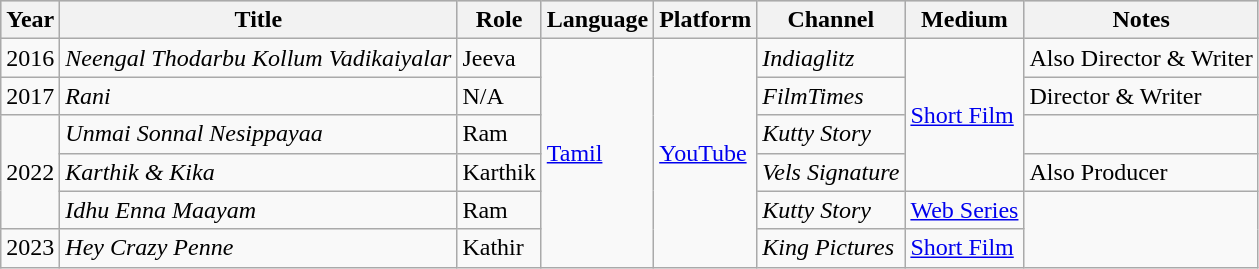<table class="wikitable">
<tr style="background:#cccccf;">
<th>Year</th>
<th>Title</th>
<th>Role</th>
<th>Language</th>
<th>Platform</th>
<th>Channel</th>
<th>Medium</th>
<th>Notes</th>
</tr>
<tr>
<td>2016</td>
<td><em>Neengal Thodarbu Kollum Vadikaiyalar</em></td>
<td>Jeeva</td>
<td rowspan="6"><a href='#'>Tamil</a></td>
<td rowspan="6"><a href='#'>YouTube</a></td>
<td><em>Indiaglitz</em></td>
<td rowspan="4"><a href='#'>Short Film</a></td>
<td>Also Director & Writer</td>
</tr>
<tr>
<td>2017</td>
<td><em>Rani</em></td>
<td>N/A</td>
<td><em>FilmTimes</em></td>
<td>Director & Writer</td>
</tr>
<tr>
<td rowspan="3">2022</td>
<td><em>Unmai Sonnal Nesippayaa</em></td>
<td>Ram</td>
<td><em>Kutty Story</em></td>
</tr>
<tr>
<td><em>Karthik & Kika</em></td>
<td>Karthik</td>
<td><em>Vels Signature</em></td>
<td>Also Producer</td>
</tr>
<tr>
<td><em>Idhu Enna Maayam</em></td>
<td>Ram</td>
<td><em>Kutty Story</em></td>
<td><a href='#'>Web Series</a></td>
</tr>
<tr>
<td>2023</td>
<td><em>Hey Crazy Penne</em></td>
<td>Kathir</td>
<td><em>King Pictures</em></td>
<td><a href='#'>Short Film</a></td>
</tr>
</table>
